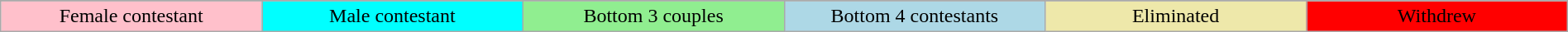<table class="wikitable" style="margin:1em auto; text-align:center;">
<tr>
</tr>
<tr>
<td style="background:pink;" width="11%">Female contestant</td>
<td style="background:cyan;" width="11%">Male contestant</td>
<td style="background:lightgreen;" width="11%">Bottom 3 couples</td>
<td style="background:lightblue;" width="11%">Bottom 4 contestants</td>
<td style="background:palegoldenrod" width="11%">Eliminated</td>
<td style="background:red;" width="11%">Withdrew</td>
</tr>
</table>
